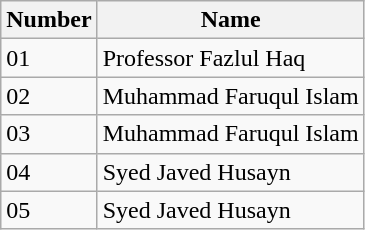<table class="wikitable">
<tr>
<th>Number</th>
<th>Name</th>
</tr>
<tr>
<td>01</td>
<td>Professor Fazlul Haq</td>
</tr>
<tr>
<td>02</td>
<td>Muhammad Faruqul Islam</td>
</tr>
<tr>
<td>03</td>
<td>Muhammad Faruqul Islam</td>
</tr>
<tr>
<td>04</td>
<td>Syed Javed Husayn</td>
</tr>
<tr>
<td>05</td>
<td>Syed Javed Husayn</td>
</tr>
</table>
